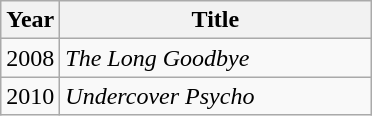<table class="wikitable">
<tr>
<th style="width:30px;"><strong>Year</strong></th>
<th style="width:200px;"><strong>Title</strong></th>
</tr>
<tr>
<td>2008</td>
<td><em>The Long Goodbye</em></td>
</tr>
<tr>
<td>2010</td>
<td><em>Undercover Psycho</em></td>
</tr>
</table>
